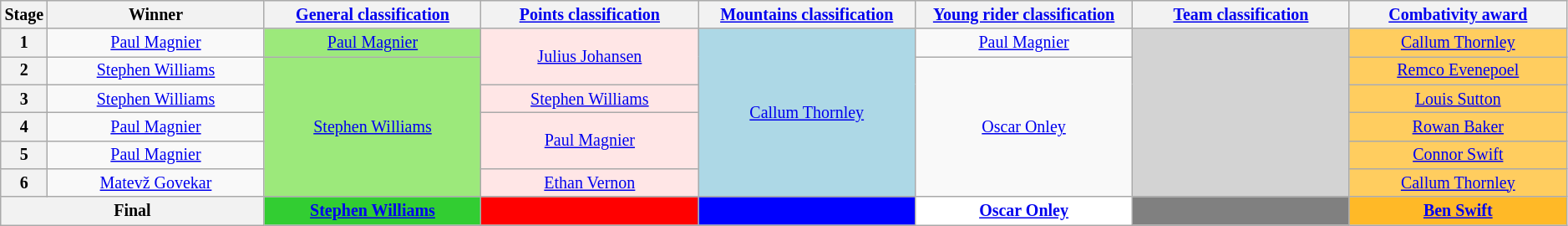<table class="wikitable" style="text-align: center; font-size:smaller;">
<tr style="background:#efefef;">
<th scope="col" style="width:2%;">Stage</th>
<th scope="col" style="width:14%;">Winner</th>
<th scope="col" style="width:14%;"><a href='#'>General classification</a><br></th>
<th scope="col" style="width:14%;"><a href='#'>Points classification</a><br></th>
<th scope="col" style="width:14%;"><a href='#'>Mountains classification</a><br></th>
<th scope="col" style="width:14%;"><a href='#'>Young rider classification</a><br></th>
<th scope="col" style="width:14%;"><a href='#'>Team classification</a></th>
<th scope="col" style="width:14%;"><a href='#'>Combativity award</a><br></th>
</tr>
<tr>
<th>1</th>
<td><a href='#'>Paul Magnier</a></td>
<td style="background:#9CE97B;"><a href='#'>Paul Magnier</a></td>
<td style="background:#FFE6E6;" rowspan=2><a href='#'>Julius Johansen</a></td>
<td style="background:lightblue;" rowspan=6><a href='#'>Callum Thornley</a></td>
<td style="background:offwhite;"><a href='#'>Paul Magnier</a></td>
<td style="background:lightgrey;" rowspan=6></td>
<td style="background:#FFCD5F;"><a href='#'>Callum Thornley</a></td>
</tr>
<tr>
<th>2</th>
<td><a href='#'>Stephen Williams</a></td>
<td style="background:#9CE97B;" rowspan=5><a href='#'>Stephen Williams</a></td>
<td style="background:offwhite;" rowspan=5><a href='#'>Oscar Onley</a></td>
<td style="background:#FFCD5F;"><a href='#'>Remco Evenepoel</a></td>
</tr>
<tr>
<th>3</th>
<td><a href='#'>Stephen Williams</a></td>
<td style="background:#FFE6E6;"><a href='#'>Stephen Williams</a></td>
<td style="background:#FFCD5F;"><a href='#'>Louis Sutton</a></td>
</tr>
<tr>
<th>4</th>
<td><a href='#'>Paul Magnier</a></td>
<td style="background:#FFE6E6;" rowspan=2><a href='#'>Paul Magnier</a></td>
<td style="background:#FFCD5F;"><a href='#'>Rowan Baker</a></td>
</tr>
<tr>
<th>5</th>
<td><a href='#'>Paul Magnier</a></td>
<td style="background:#FFCD5F;"><a href='#'>Connor Swift</a></td>
</tr>
<tr>
<th>6</th>
<td><a href='#'>Matevž Govekar</a></td>
<td style="background:#FFE6E6;"><a href='#'>Ethan Vernon</a></td>
<td style="background:#FFCD5F;"><a href='#'>Callum Thornley</a></td>
</tr>
<tr>
<th colspan="2">Final</th>
<th style="background:limegreen;"><a href='#'>Stephen Williams</a></th>
<th style="background:red;"></th>
<th style="background:blue;"></th>
<th style="background:white;"><a href='#'>Oscar Onley</a></th>
<th style="background:grey;"></th>
<th style="background:#FFB927;"><a href='#'>Ben Swift</a></th>
</tr>
</table>
